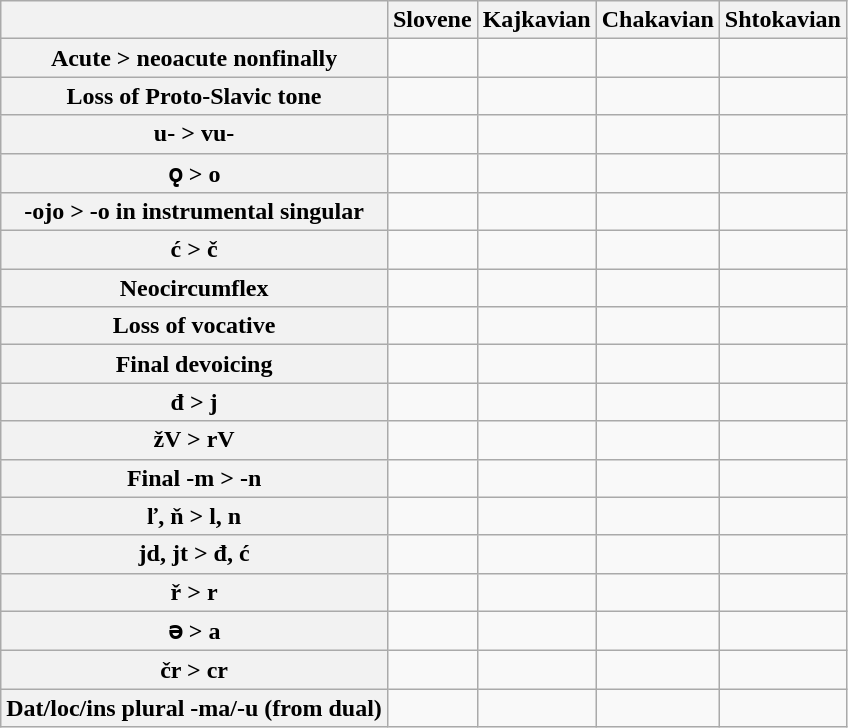<table class="wikitable" style="text-align: left">
<tr>
<th></th>
<th>Slovene</th>
<th>Kajkavian</th>
<th>Chakavian</th>
<th>Shtokavian</th>
</tr>
<tr>
<th>Acute > neoacute nonfinally</th>
<td></td>
<td></td>
<td></td>
<td></td>
</tr>
<tr>
<th>Loss of Proto-Slavic tone</th>
<td></td>
<td></td>
<td></td>
<td></td>
</tr>
<tr>
<th>u- > vu-</th>
<td></td>
<td></td>
<td></td>
<td></td>
</tr>
<tr>
<th>ǫ > o</th>
<td></td>
<td></td>
<td></td>
<td></td>
</tr>
<tr>
<th>-ojo > -o in instrumental singular</th>
<td></td>
<td></td>
<td></td>
<td></td>
</tr>
<tr>
<th>ć > č</th>
<td></td>
<td></td>
<td></td>
<td></td>
</tr>
<tr>
<th>Neocircumflex</th>
<td></td>
<td></td>
<td></td>
<td></td>
</tr>
<tr>
<th>Loss of vocative</th>
<td></td>
<td></td>
<td></td>
<td></td>
</tr>
<tr>
<th>Final devoicing</th>
<td></td>
<td></td>
<td></td>
<td></td>
</tr>
<tr>
<th>đ > j</th>
<td></td>
<td></td>
<td></td>
<td></td>
</tr>
<tr>
<th>žV > rV</th>
<td></td>
<td></td>
<td></td>
<td></td>
</tr>
<tr>
<th>Final -m > -n</th>
<td></td>
<td></td>
<td></td>
<td></td>
</tr>
<tr>
<th>ľ, ň > l, n</th>
<td></td>
<td></td>
<td></td>
<td></td>
</tr>
<tr>
<th>jd, jt > đ, ć</th>
<td></td>
<td></td>
<td></td>
<td></td>
</tr>
<tr>
<th>ř > r</th>
<td></td>
<td></td>
<td></td>
<td></td>
</tr>
<tr>
<th>ə > a</th>
<td></td>
<td></td>
<td></td>
<td></td>
</tr>
<tr>
<th>čr > cr</th>
<td></td>
<td></td>
<td></td>
<td></td>
</tr>
<tr>
<th>Dat/loc/ins plural -ma/-u (from dual)</th>
<td></td>
<td></td>
<td></td>
<td></td>
</tr>
</table>
